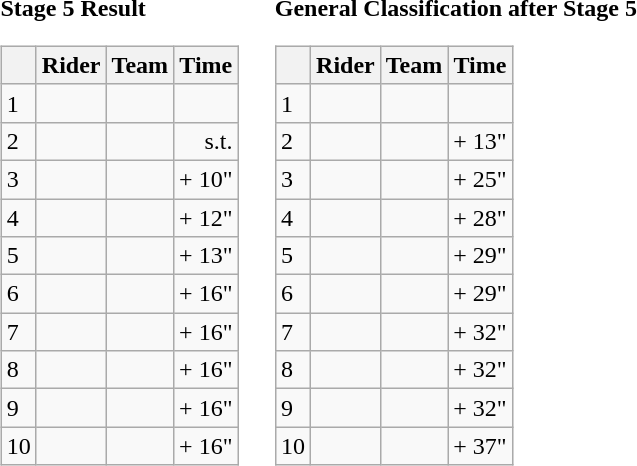<table>
<tr>
<td><strong>Stage 5 Result</strong><br><table class="wikitable">
<tr>
<th></th>
<th>Rider</th>
<th>Team</th>
<th>Time</th>
</tr>
<tr>
<td>1</td>
<td></td>
<td></td>
<td align="right"></td>
</tr>
<tr>
<td>2</td>
<td> </td>
<td></td>
<td align="right">s.t.</td>
</tr>
<tr>
<td>3</td>
<td></td>
<td></td>
<td align="right">+ 10"</td>
</tr>
<tr>
<td>4</td>
<td></td>
<td></td>
<td align="right">+ 12"</td>
</tr>
<tr>
<td>5</td>
<td></td>
<td></td>
<td align="right">+ 13"</td>
</tr>
<tr>
<td>6</td>
<td></td>
<td></td>
<td align="right">+ 16"</td>
</tr>
<tr>
<td>7</td>
<td></td>
<td></td>
<td align="right">+ 16"</td>
</tr>
<tr>
<td>8</td>
<td></td>
<td></td>
<td align="right">+ 16"</td>
</tr>
<tr>
<td>9</td>
<td></td>
<td></td>
<td align="right">+ 16"</td>
</tr>
<tr>
<td>10</td>
<td></td>
<td></td>
<td align="right">+ 16"</td>
</tr>
</table>
</td>
<td></td>
<td><strong>General Classification after Stage 5</strong><br><table class="wikitable">
<tr>
<th></th>
<th>Rider</th>
<th>Team</th>
<th>Time</th>
</tr>
<tr>
<td>1</td>
<td>   </td>
<td></td>
<td align="right"></td>
</tr>
<tr>
<td>2</td>
<td> </td>
<td></td>
<td align="right">+ 13"</td>
</tr>
<tr>
<td>3</td>
<td></td>
<td></td>
<td align="right">+ 25"</td>
</tr>
<tr>
<td>4</td>
<td></td>
<td></td>
<td align="right">+ 28"</td>
</tr>
<tr>
<td>5</td>
<td></td>
<td></td>
<td align="right">+ 29"</td>
</tr>
<tr>
<td>6</td>
<td></td>
<td></td>
<td align="right">+ 29"</td>
</tr>
<tr>
<td>7</td>
<td></td>
<td></td>
<td align="right">+ 32"</td>
</tr>
<tr>
<td>8</td>
<td></td>
<td></td>
<td align="right">+ 32"</td>
</tr>
<tr>
<td>9</td>
<td></td>
<td></td>
<td align="right">+ 32"</td>
</tr>
<tr>
<td>10</td>
<td></td>
<td></td>
<td align="right">+ 37"</td>
</tr>
</table>
</td>
</tr>
</table>
